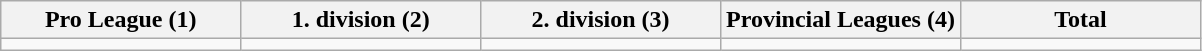<table class="wikitable">
<tr>
<th style="width:20%;">Pro League (1)</th>
<th style="width:20%;">1. division (2)</th>
<th style="width:20%;">2. division (3)</th>
<th style="width:20%;">Provincial Leagues (4)</th>
<th style="width:20%;">Total</th>
</tr>
<tr>
<td></td>
<td></td>
<td></td>
<td></td>
<td></td>
</tr>
</table>
